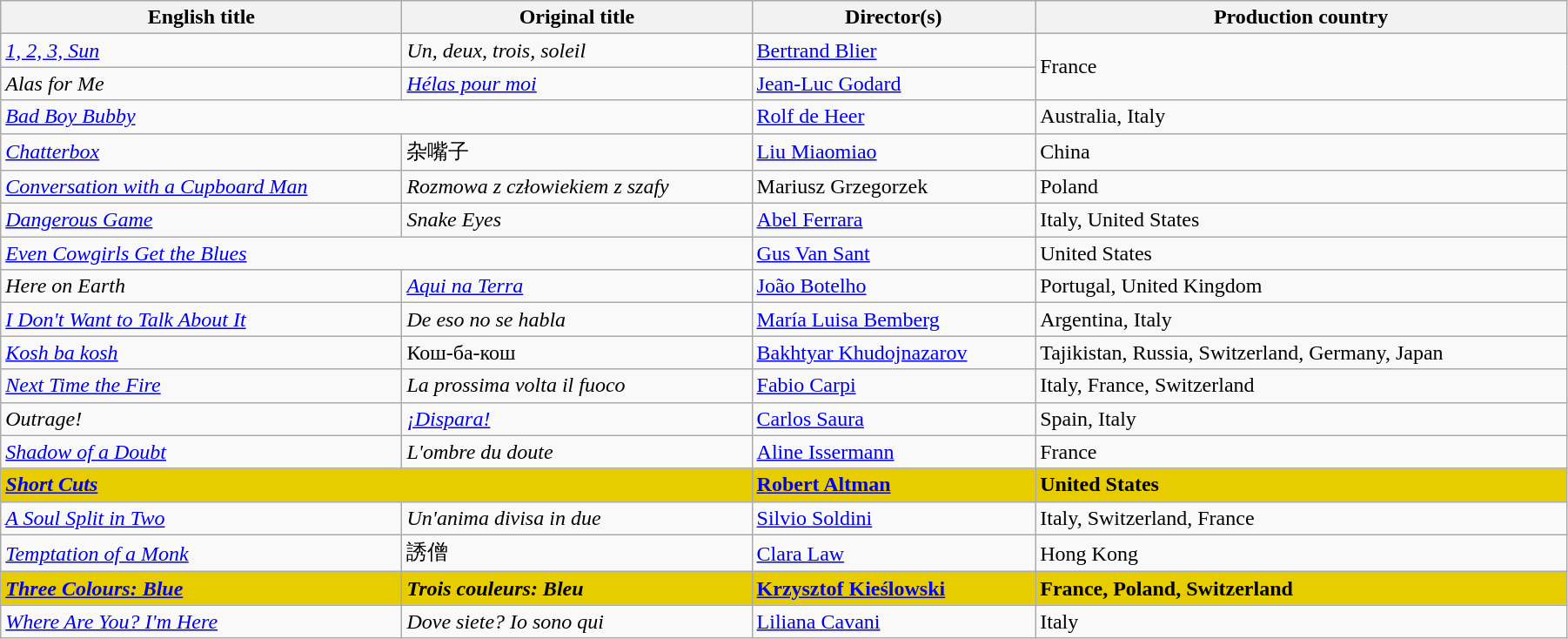<table class="wikitable" width="95%">
<tr>
<th>English title</th>
<th>Original title</th>
<th>Director(s)</th>
<th>Production country</th>
</tr>
<tr>
<td><em><a href='#'>1, 2, 3, Sun</a></em></td>
<td><em>Un, deux, trois, soleil</em></td>
<td data-sort-value="Blier"><a href='#'>Bertrand Blier</a></td>
<td rowspan="2">France</td>
</tr>
<tr>
<td><em>Alas for Me</em></td>
<td><em><a href='#'>Hélas pour moi</a></em></td>
<td data-sort-value="Godard"><a href='#'>Jean-Luc Godard</a></td>
</tr>
<tr>
<td colspan=2><em><a href='#'>Bad Boy Bubby</a></em></td>
<td data-sort-value="Heer"><a href='#'>Rolf de Heer</a></td>
<td>Australia, Italy</td>
</tr>
<tr>
<td><em><a href='#'>Chatterbox</a></em></td>
<td>杂嘴子</td>
<td data-sort-value="Miaomiao"><a href='#'>Liu Miaomiao</a></td>
<td>China</td>
</tr>
<tr>
<td><em><a href='#'>Conversation with a Cupboard Man</a></em></td>
<td><em>Rozmowa z człowiekiem z szafy</em></td>
<td data-sort-value="Grzegorzek">Mariusz Grzegorzek</td>
<td>Poland</td>
</tr>
<tr>
<td><em><a href='#'>Dangerous Game</a></em></td>
<td><em>Snake Eyes</em></td>
<td data-sort-value="Ferrara"><a href='#'>Abel Ferrara</a></td>
<td>Italy, United States</td>
</tr>
<tr>
<td colspan=2><em><a href='#'>Even Cowgirls Get the Blues</a></em></td>
<td data-sort-value="Van Sant"><a href='#'>Gus Van Sant</a></td>
<td>United States</td>
</tr>
<tr>
<td><em>Here on Earth</em></td>
<td><em><a href='#'>Aqui na Terra</a></em></td>
<td data-sort-value="Botelho"><a href='#'>João Botelho</a></td>
<td>Portugal, United Kingdom</td>
</tr>
<tr>
<td><em><a href='#'>I Don't Want to Talk About It</a></em></td>
<td><em>De eso no se habla</em></td>
<td data-sort-value="Bemberg"><a href='#'>María Luisa Bemberg</a></td>
<td>Argentina, Italy</td>
</tr>
<tr>
<td><em><a href='#'>Kosh ba kosh</a></em></td>
<td>Кош-ба-кош</td>
<td><a href='#'>Bakhtyar Khudojnazarov</a></td>
<td>Tajikistan, Russia, Switzerland, Germany, Japan</td>
</tr>
<tr>
<td><em><a href='#'>Next Time the Fire</a></em></td>
<td data-sort-value="Prossima"><em>La prossima volta il fuoco</em></td>
<td data-sort-value="Carpi"><a href='#'>Fabio Carpi</a></td>
<td>Italy, France, Switzerland</td>
</tr>
<tr>
<td><em>Outrage!</em></td>
<td><em><a href='#'>¡Dispara!</a></em></td>
<td data-sort-value="Saura"><a href='#'>Carlos Saura</a></td>
<td>Spain, Italy</td>
</tr>
<tr>
<td><em><a href='#'>Shadow of a Doubt</a></em></td>
<td data-sort-value="Ombre"><em>L'ombre du doute</em></td>
<td data-sort-value="Issermann"><a href='#'>Aline Issermann</a></td>
<td>France</td>
</tr>
<tr style="background:#E7CD00;">
<td colspan=2><strong><em><a href='#'>Short Cuts</a></em></strong></td>
<td data-sort-value="Altman"><strong><a href='#'>Robert Altman</a></strong></td>
<td><strong>United States</strong></td>
</tr>
<tr>
<td><em><a href='#'>A Soul Split in Two</a></em></td>
<td data-sort-value="Anima"><em>Un'anima divisa in due</em></td>
<td data-sort-value="Soldini"><a href='#'>Silvio Soldini</a></td>
<td>Italy, Switzerland, France</td>
</tr>
<tr>
<td><em><a href='#'>Temptation of a Monk</a></em></td>
<td>誘僧</td>
<td data-sort-value="Law"><a href='#'>Clara Law</a></td>
<td>Hong Kong</td>
</tr>
<tr style="background:#E7CD00;">
<td><strong><em><a href='#'>Three Colours: Blue</a></em></strong></td>
<td><strong><em>Trois couleurs: Bleu</em></strong></td>
<td data-sort-value="Kieslowski"><strong><a href='#'>Krzysztof Kieślowski</a></strong></td>
<td><strong>France, Poland, Switzerland</strong></td>
</tr>
<tr>
<td><em><a href='#'>Where Are You? I'm Here</a></em></td>
<td><em>Dove siete? Io sono qui</em></td>
<td data-sort-value="Cavani"><a href='#'>Liliana Cavani</a></td>
<td>Italy</td>
</tr>
</table>
